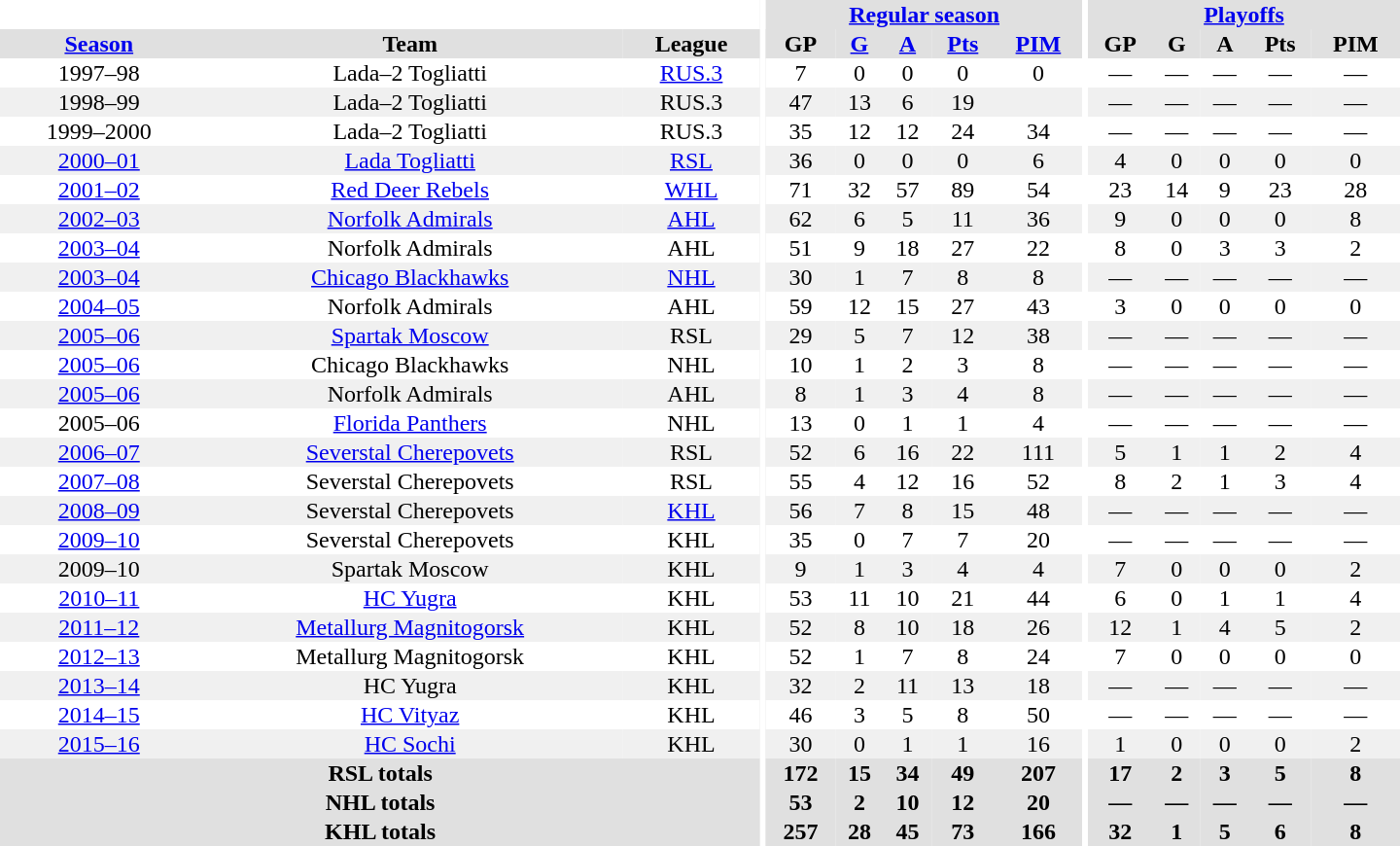<table border="0" cellpadding="1" cellspacing="0" style="text-align:center; width:60em">
<tr bgcolor="#e0e0e0">
<th colspan="3" bgcolor="#ffffff"></th>
<th rowspan="99" bgcolor="#ffffff"></th>
<th colspan="5"><a href='#'>Regular season</a></th>
<th rowspan="99" bgcolor="#ffffff"></th>
<th colspan="5"><a href='#'>Playoffs</a></th>
</tr>
<tr bgcolor="#e0e0e0">
<th><a href='#'>Season</a></th>
<th>Team</th>
<th>League</th>
<th>GP</th>
<th><a href='#'>G</a></th>
<th><a href='#'>A</a></th>
<th><a href='#'>Pts</a></th>
<th><a href='#'>PIM</a></th>
<th>GP</th>
<th>G</th>
<th>A</th>
<th>Pts</th>
<th>PIM</th>
</tr>
<tr>
<td>1997–98</td>
<td>Lada–2 Togliatti</td>
<td><a href='#'>RUS.3</a></td>
<td>7</td>
<td>0</td>
<td>0</td>
<td>0</td>
<td>0</td>
<td>—</td>
<td>—</td>
<td>—</td>
<td>—</td>
<td>—</td>
</tr>
<tr bgcolor="#f0f0f0">
<td>1998–99</td>
<td>Lada–2 Togliatti</td>
<td>RUS.3</td>
<td>47</td>
<td>13</td>
<td>6</td>
<td>19</td>
<td></td>
<td>—</td>
<td>—</td>
<td>—</td>
<td>—</td>
<td>—</td>
</tr>
<tr>
<td>1999–2000</td>
<td>Lada–2 Togliatti</td>
<td>RUS.3</td>
<td>35</td>
<td>12</td>
<td>12</td>
<td>24</td>
<td>34</td>
<td>—</td>
<td>—</td>
<td>—</td>
<td>—</td>
<td>—</td>
</tr>
<tr bgcolor="#f0f0f0">
<td><a href='#'>2000–01</a></td>
<td><a href='#'>Lada Togliatti</a></td>
<td><a href='#'>RSL</a></td>
<td>36</td>
<td>0</td>
<td>0</td>
<td>0</td>
<td>6</td>
<td>4</td>
<td>0</td>
<td>0</td>
<td>0</td>
<td>0</td>
</tr>
<tr>
<td><a href='#'>2001–02</a></td>
<td><a href='#'>Red Deer Rebels</a></td>
<td><a href='#'>WHL</a></td>
<td>71</td>
<td>32</td>
<td>57</td>
<td>89</td>
<td>54</td>
<td>23</td>
<td>14</td>
<td>9</td>
<td>23</td>
<td>28</td>
</tr>
<tr bgcolor="#f0f0f0">
<td><a href='#'>2002–03</a></td>
<td><a href='#'>Norfolk Admirals</a></td>
<td><a href='#'>AHL</a></td>
<td>62</td>
<td>6</td>
<td>5</td>
<td>11</td>
<td>36</td>
<td>9</td>
<td>0</td>
<td>0</td>
<td>0</td>
<td>8</td>
</tr>
<tr>
<td><a href='#'>2003–04</a></td>
<td>Norfolk Admirals</td>
<td>AHL</td>
<td>51</td>
<td>9</td>
<td>18</td>
<td>27</td>
<td>22</td>
<td>8</td>
<td>0</td>
<td>3</td>
<td>3</td>
<td>2</td>
</tr>
<tr bgcolor="#f0f0f0">
<td><a href='#'>2003–04</a></td>
<td><a href='#'>Chicago Blackhawks</a></td>
<td><a href='#'>NHL</a></td>
<td>30</td>
<td>1</td>
<td>7</td>
<td>8</td>
<td>8</td>
<td>—</td>
<td>—</td>
<td>—</td>
<td>—</td>
<td>—</td>
</tr>
<tr>
<td><a href='#'>2004–05</a></td>
<td>Norfolk Admirals</td>
<td>AHL</td>
<td>59</td>
<td>12</td>
<td>15</td>
<td>27</td>
<td>43</td>
<td>3</td>
<td>0</td>
<td>0</td>
<td>0</td>
<td>0</td>
</tr>
<tr bgcolor="#f0f0f0">
<td><a href='#'>2005–06</a></td>
<td><a href='#'>Spartak Moscow</a></td>
<td>RSL</td>
<td>29</td>
<td>5</td>
<td>7</td>
<td>12</td>
<td>38</td>
<td>—</td>
<td>—</td>
<td>—</td>
<td>—</td>
<td>—</td>
</tr>
<tr>
<td><a href='#'>2005–06</a></td>
<td>Chicago Blackhawks</td>
<td>NHL</td>
<td>10</td>
<td>1</td>
<td>2</td>
<td>3</td>
<td>8</td>
<td>—</td>
<td>—</td>
<td>—</td>
<td>—</td>
<td>—</td>
</tr>
<tr bgcolor="#f0f0f0">
<td><a href='#'>2005–06</a></td>
<td>Norfolk Admirals</td>
<td>AHL</td>
<td>8</td>
<td>1</td>
<td>3</td>
<td>4</td>
<td>8</td>
<td>—</td>
<td>—</td>
<td>—</td>
<td>—</td>
<td>—</td>
</tr>
<tr>
<td>2005–06</td>
<td><a href='#'>Florida Panthers</a></td>
<td>NHL</td>
<td>13</td>
<td>0</td>
<td>1</td>
<td>1</td>
<td>4</td>
<td>—</td>
<td>—</td>
<td>—</td>
<td>—</td>
<td>—</td>
</tr>
<tr bgcolor="#f0f0f0">
<td><a href='#'>2006–07</a></td>
<td><a href='#'>Severstal Cherepovets</a></td>
<td>RSL</td>
<td>52</td>
<td>6</td>
<td>16</td>
<td>22</td>
<td>111</td>
<td>5</td>
<td>1</td>
<td>1</td>
<td>2</td>
<td>4</td>
</tr>
<tr>
<td><a href='#'>2007–08</a></td>
<td>Severstal Cherepovets</td>
<td>RSL</td>
<td>55</td>
<td>4</td>
<td>12</td>
<td>16</td>
<td>52</td>
<td>8</td>
<td>2</td>
<td>1</td>
<td>3</td>
<td>4</td>
</tr>
<tr bgcolor="#f0f0f0">
<td><a href='#'>2008–09</a></td>
<td>Severstal Cherepovets</td>
<td><a href='#'>KHL</a></td>
<td>56</td>
<td>7</td>
<td>8</td>
<td>15</td>
<td>48</td>
<td>—</td>
<td>—</td>
<td>—</td>
<td>—</td>
<td>—</td>
</tr>
<tr>
<td><a href='#'>2009–10</a></td>
<td>Severstal Cherepovets</td>
<td>KHL</td>
<td>35</td>
<td>0</td>
<td>7</td>
<td>7</td>
<td>20</td>
<td>—</td>
<td>—</td>
<td>—</td>
<td>—</td>
<td>—</td>
</tr>
<tr bgcolor="#f0f0f0">
<td>2009–10</td>
<td>Spartak Moscow</td>
<td>KHL</td>
<td>9</td>
<td>1</td>
<td>3</td>
<td>4</td>
<td>4</td>
<td>7</td>
<td>0</td>
<td>0</td>
<td>0</td>
<td>2</td>
</tr>
<tr>
<td><a href='#'>2010–11</a></td>
<td><a href='#'>HC Yugra</a></td>
<td>KHL</td>
<td>53</td>
<td>11</td>
<td>10</td>
<td>21</td>
<td>44</td>
<td>6</td>
<td>0</td>
<td>1</td>
<td>1</td>
<td>4</td>
</tr>
<tr bgcolor="#f0f0f0">
<td><a href='#'>2011–12</a></td>
<td><a href='#'>Metallurg Magnitogorsk</a></td>
<td>KHL</td>
<td>52</td>
<td>8</td>
<td>10</td>
<td>18</td>
<td>26</td>
<td>12</td>
<td>1</td>
<td>4</td>
<td>5</td>
<td>2</td>
</tr>
<tr>
<td><a href='#'>2012–13</a></td>
<td>Metallurg Magnitogorsk</td>
<td>KHL</td>
<td>52</td>
<td>1</td>
<td>7</td>
<td>8</td>
<td>24</td>
<td>7</td>
<td>0</td>
<td>0</td>
<td>0</td>
<td>0</td>
</tr>
<tr bgcolor="#f0f0f0">
<td><a href='#'>2013–14</a></td>
<td>HC Yugra</td>
<td>KHL</td>
<td>32</td>
<td>2</td>
<td>11</td>
<td>13</td>
<td>18</td>
<td>—</td>
<td>—</td>
<td>—</td>
<td>—</td>
<td>—</td>
</tr>
<tr>
<td><a href='#'>2014–15</a></td>
<td><a href='#'>HC Vityaz</a></td>
<td>KHL</td>
<td>46</td>
<td>3</td>
<td>5</td>
<td>8</td>
<td>50</td>
<td>—</td>
<td>—</td>
<td>—</td>
<td>—</td>
<td>—</td>
</tr>
<tr bgcolor="#f0f0f0">
<td><a href='#'>2015–16</a></td>
<td><a href='#'>HC Sochi</a></td>
<td>KHL</td>
<td>30</td>
<td>0</td>
<td>1</td>
<td>1</td>
<td>16</td>
<td>1</td>
<td>0</td>
<td>0</td>
<td>0</td>
<td>2</td>
</tr>
<tr bgcolor="#e0e0e0">
<th colspan="3">RSL totals</th>
<th>172</th>
<th>15</th>
<th>34</th>
<th>49</th>
<th>207</th>
<th>17</th>
<th>2</th>
<th>3</th>
<th>5</th>
<th>8</th>
</tr>
<tr bgcolor="#e0e0e0">
<th colspan="3">NHL totals</th>
<th>53</th>
<th>2</th>
<th>10</th>
<th>12</th>
<th>20</th>
<th>—</th>
<th>—</th>
<th>—</th>
<th>—</th>
<th>—</th>
</tr>
<tr bgcolor="#e0e0e0">
<th colspan="3">KHL totals</th>
<th>257</th>
<th>28</th>
<th>45</th>
<th>73</th>
<th>166</th>
<th>32</th>
<th>1</th>
<th>5</th>
<th>6</th>
<th>8</th>
</tr>
</table>
